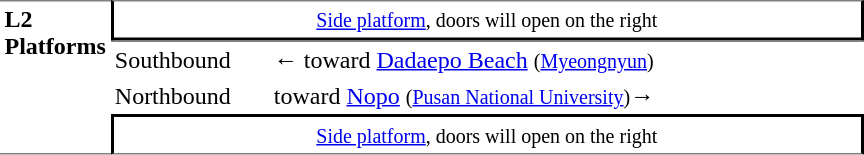<table table border=0 cellspacing=0 cellpadding=3>
<tr>
<td style="border-top:solid 1px gray;border-bottom:solid 1px gray;" width=50 rowspan=10 valign=top><strong>L2<br>Platforms</strong></td>
<td style="border-top:solid 1px gray;border-right:solid 2px black;border-left:solid 2px black;border-bottom:solid 2px black;text-align:center;" colspan=2><small><a href='#'>Side platform</a>, doors will open on the right</small></td>
</tr>
<tr>
<td style="border-bottom:solid 0px gray;border-top:solid 1px gray;" width=100>Southbound</td>
<td style="border-bottom:solid 0px gray;border-top:solid 1px gray;" width=390>←  toward <a href='#'>Dadaepo Beach</a> <small>(<a href='#'>Myeongnyun</a>)</small></td>
</tr>
<tr>
<td>Northbound</td>
<td>  toward <a href='#'>Nopo</a> <small>(<a href='#'>Pusan National University</a>)</small>→</td>
</tr>
<tr>
<td style="border-top:solid 2px black;border-right:solid 2px black;border-left:solid 2px black;border-bottom:solid 1px gray;text-align:center;" colspan=2><small><a href='#'>Side platform</a>, doors will open on the right</small></td>
</tr>
</table>
